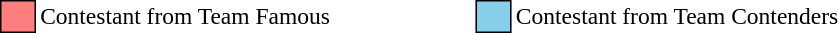<table class="toccolours" style="font-size: 98%; white-space: nowrap; margin-right: auto; margin-left: auto">
<tr>
<td style="background:#FF7F7F; border:1px solid black">     </td>
<td>Contestant from Team Famous</td>
<td>     </td>
<td>     </td>
<td>     </td>
<td>     </td>
<td style="background:#87CEEB; border:1px solid black">     </td>
<td>Contestant from Team Contenders</td>
</tr>
<tr>
</tr>
</table>
